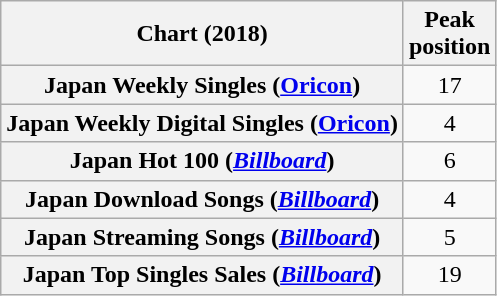<table class="wikitable sortable plainrowheaders" style="text-align:center;">
<tr>
<th scope="col">Chart (2018)</th>
<th scope="col">Peak<br>position</th>
</tr>
<tr>
<th scope="row">Japan Weekly Singles (<a href='#'>Oricon</a>)</th>
<td style="text-align:center;">17</td>
</tr>
<tr>
<th scope="row">Japan Weekly Digital Singles (<a href='#'>Oricon</a>)</th>
<td style="text-align:center;">4</td>
</tr>
<tr>
<th scope="row">Japan Hot 100 (<em><a href='#'>Billboard</a></em>)</th>
<td style="text-align:center;">6</td>
</tr>
<tr>
<th scope="row">Japan Download Songs (<em><a href='#'>Billboard</a></em>)</th>
<td style="text-align:center;">4</td>
</tr>
<tr>
<th scope="row">Japan Streaming Songs (<em><a href='#'>Billboard</a></em>)</th>
<td style="text-align:center;">5</td>
</tr>
<tr>
<th scope="row">Japan Top Singles Sales (<em><a href='#'>Billboard</a></em>)</th>
<td style="text-align:center;">19</td>
</tr>
</table>
